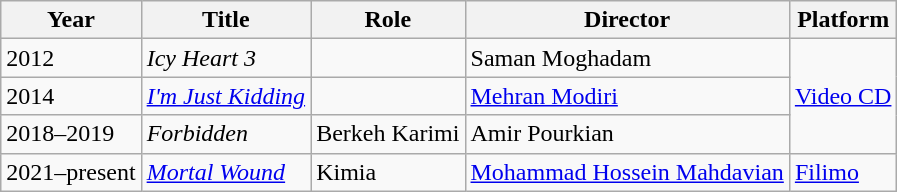<table class="wikitable sortable">
<tr>
<th>Year</th>
<th>Title</th>
<th>Role</th>
<th>Director</th>
<th>Platform</th>
</tr>
<tr>
<td>2012</td>
<td><em>Icy Heart 3</em></td>
<td></td>
<td>Saman Moghadam</td>
<td rowspan="3"><a href='#'>Video CD</a></td>
</tr>
<tr>
<td>2014</td>
<td><em><a href='#'>I'm Just Kidding</a></em></td>
<td></td>
<td><a href='#'>Mehran Modiri</a></td>
</tr>
<tr>
<td>2018–2019</td>
<td><em>Forbidden</em></td>
<td>Berkeh Karimi</td>
<td>Amir Pourkian</td>
</tr>
<tr>
<td>2021–present</td>
<td><em><a href='#'>Mortal Wound</a></em></td>
<td>Kimia</td>
<td><a href='#'>Mohammad Hossein Mahdavian</a></td>
<td><a href='#'>Filimo</a></td>
</tr>
</table>
